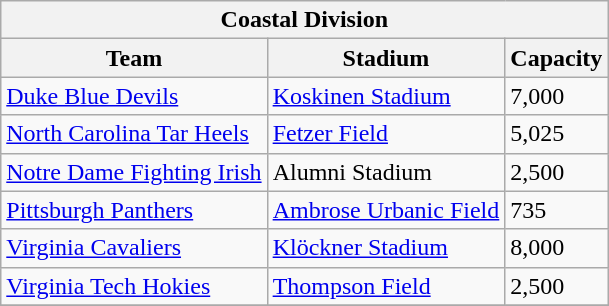<table class="wikitable" style="text-align:left">
<tr>
<th colspan=3>Coastal Division</th>
</tr>
<tr>
<th>Team</th>
<th>Stadium</th>
<th>Capacity</th>
</tr>
<tr>
<td><a href='#'>Duke Blue Devils</a></td>
<td><a href='#'>Koskinen Stadium</a></td>
<td>7,000</td>
</tr>
<tr>
<td><a href='#'>North Carolina Tar Heels</a></td>
<td><a href='#'>Fetzer Field</a></td>
<td>5,025</td>
</tr>
<tr>
<td><a href='#'>Notre Dame Fighting Irish</a></td>
<td>Alumni Stadium</td>
<td>2,500</td>
</tr>
<tr>
<td><a href='#'>Pittsburgh Panthers</a></td>
<td><a href='#'>Ambrose Urbanic Field</a></td>
<td>735</td>
</tr>
<tr>
<td><a href='#'>Virginia Cavaliers</a></td>
<td><a href='#'>Klöckner Stadium</a></td>
<td>8,000</td>
</tr>
<tr>
<td><a href='#'>Virginia Tech Hokies</a></td>
<td><a href='#'>Thompson Field</a></td>
<td>2,500</td>
</tr>
<tr>
</tr>
</table>
